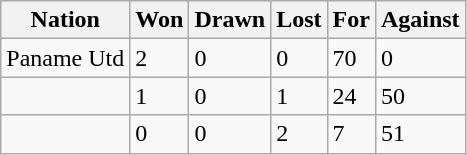<table class="wikitable">
<tr>
<th>Nation</th>
<th>Won</th>
<th>Drawn</th>
<th>Lost</th>
<th>For</th>
<th>Against</th>
</tr>
<tr>
<td>Paname Utd</td>
<td>2</td>
<td>0</td>
<td>0</td>
<td>70</td>
<td>0</td>
</tr>
<tr>
<td></td>
<td>1</td>
<td>0</td>
<td>1</td>
<td>24</td>
<td>50</td>
</tr>
<tr>
<td></td>
<td>0</td>
<td>0</td>
<td>2</td>
<td>7</td>
<td>51</td>
</tr>
</table>
